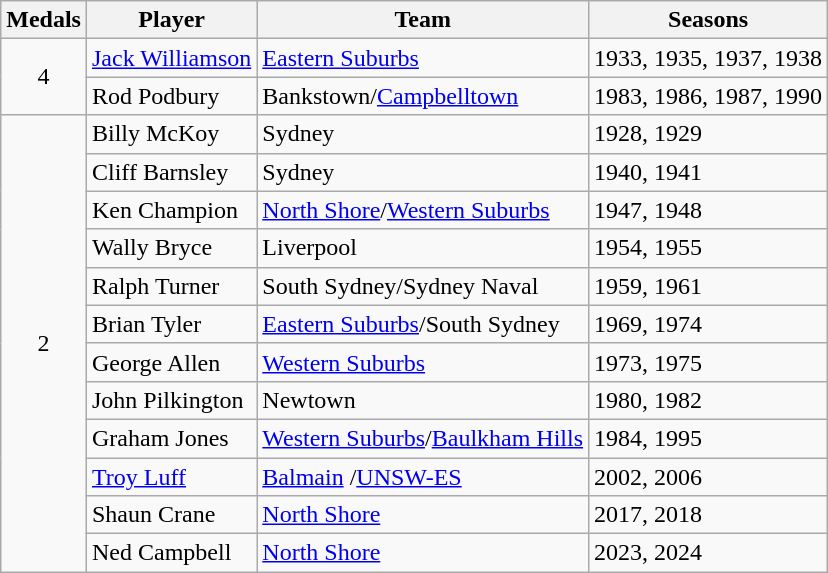<table class="wikitable">
<tr>
<th>Medals</th>
<th>Player</th>
<th>Team</th>
<th>Seasons</th>
</tr>
<tr>
<td style="text-align:center;" rowspan="2">4</td>
<td><a href='#'>Jack Williamson</a></td>
<td><a href='#'>Eastern Suburbs</a></td>
<td>1933, 1935, 1937, 1938</td>
</tr>
<tr>
<td>Rod Podbury</td>
<td>Bankstown/<a href='#'>Campbelltown</a></td>
<td>1983, 1986, 1987, 1990</td>
</tr>
<tr>
<td rowspan="12" style="text-align:center;">2</td>
<td>Billy McKoy</td>
<td>Sydney</td>
<td>1928, 1929</td>
</tr>
<tr>
<td>Cliff Barnsley</td>
<td>Sydney</td>
<td>1940, 1941</td>
</tr>
<tr>
<td>Ken Champion</td>
<td><a href='#'>North Shore</a>/<a href='#'>Western Suburbs</a></td>
<td>1947, 1948</td>
</tr>
<tr>
<td>Wally Bryce</td>
<td>Liverpool</td>
<td>1954, 1955</td>
</tr>
<tr>
<td>Ralph Turner</td>
<td>South Sydney/Sydney Naval</td>
<td>1959, 1961</td>
</tr>
<tr>
<td>Brian Tyler</td>
<td><a href='#'>Eastern Suburbs</a>/South Sydney</td>
<td>1969, 1974</td>
</tr>
<tr>
<td>George Allen</td>
<td><a href='#'>Western Suburbs</a></td>
<td>1973, 1975</td>
</tr>
<tr>
<td>John Pilkington</td>
<td>Newtown</td>
<td>1980, 1982</td>
</tr>
<tr>
<td>Graham Jones</td>
<td><a href='#'>Western Suburbs</a>/<a href='#'>Baulkham Hills</a></td>
<td>1984, 1995</td>
</tr>
<tr>
<td><a href='#'>Troy Luff</a></td>
<td><a href='#'>Balmain</a> /<a href='#'>UNSW-ES</a></td>
<td>2002, 2006</td>
</tr>
<tr>
<td>Shaun Crane</td>
<td><a href='#'>North Shore</a></td>
<td>2017, 2018</td>
</tr>
<tr>
<td>Ned Campbell</td>
<td><a href='#'>North Shore</a></td>
<td>2023, 2024</td>
</tr>
</table>
